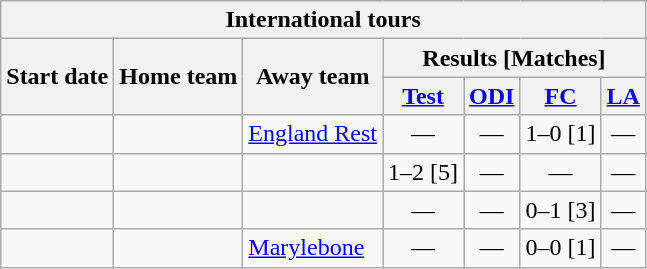<table class="wikitable">
<tr>
<th colspan="7">International tours</th>
</tr>
<tr>
<th rowspan="2">Start date</th>
<th rowspan="2">Home team</th>
<th rowspan="2">Away team</th>
<th colspan="4">Results [Matches]</th>
</tr>
<tr>
<th><a href='#'>Test</a></th>
<th><a href='#'>ODI</a></th>
<th><a href='#'>FC</a></th>
<th><a href='#'>LA</a></th>
</tr>
<tr>
<td><a href='#'></a></td>
<td></td>
<td><a href='#'>England Rest</a></td>
<td ; style="text-align:center">—</td>
<td ; style="text-align:center">—</td>
<td>1–0 [1]</td>
<td ; style="text-align:center">—</td>
</tr>
<tr>
<td><a href='#'></a></td>
<td></td>
<td></td>
<td>1–2 [5]</td>
<td ; style="text-align:center">—</td>
<td ; style="text-align:center">—</td>
<td ; style="text-align:center">—</td>
</tr>
<tr>
<td><a href='#'></a></td>
<td></td>
<td></td>
<td ; style="text-align:center">—</td>
<td ; style="text-align:center">—</td>
<td>0–1 [3]</td>
<td ; style="text-align:center">—</td>
</tr>
<tr>
<td><a href='#'></a></td>
<td></td>
<td><a href='#'>Marylebone</a></td>
<td ; style="text-align:center">—</td>
<td ; style="text-align:center">—</td>
<td>0–0 [1]</td>
<td ; style="text-align:center">—</td>
</tr>
</table>
